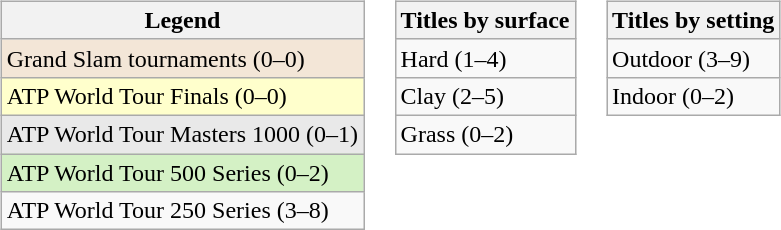<table>
<tr valign="top">
<td><br><table class="wikitable">
<tr>
<th>Legend</th>
</tr>
<tr style="background:#f3e6d7;">
<td>Grand Slam tournaments (0–0)</td>
</tr>
<tr style="background:#ffffcc;">
<td>ATP World Tour Finals (0–0)</td>
</tr>
<tr style="background:#e9e9e9;">
<td>ATP World Tour Masters 1000 (0–1)</td>
</tr>
<tr style="background:#d4f1c5;">
<td>ATP World Tour 500 Series (0–2)</td>
</tr>
<tr>
<td>ATP World Tour 250 Series (3–8)</td>
</tr>
</table>
</td>
<td><br><table class="wikitable">
<tr>
<th>Titles by surface</th>
</tr>
<tr>
<td>Hard (1–4)</td>
</tr>
<tr>
<td>Clay (2–5)</td>
</tr>
<tr>
<td>Grass (0–2)</td>
</tr>
</table>
</td>
<td><br><table class="wikitable">
<tr>
<th>Titles by setting</th>
</tr>
<tr>
<td>Outdoor (3–9)</td>
</tr>
<tr>
<td>Indoor (0–2)</td>
</tr>
</table>
</td>
</tr>
</table>
